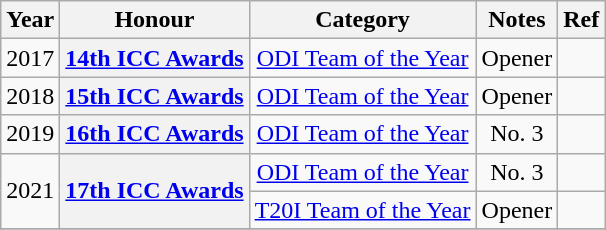<table class="wikitable" style="text-align:center;">
<tr>
<th>Year</th>
<th>Honour</th>
<th>Category</th>
<th>Notes</th>
<th>Ref</th>
</tr>
<tr>
<td>2017</td>
<th><a href='#'>14th ICC Awards</a></th>
<td><a href='#'>ODI Team of the Year</a></td>
<td>Opener</td>
<td></td>
</tr>
<tr>
<td>2018</td>
<th><a href='#'>15th ICC Awards</a></th>
<td><a href='#'>ODI Team of the Year</a></td>
<td>Opener</td>
<td></td>
</tr>
<tr>
<td>2019</td>
<th><a href='#'>16th ICC Awards</a></th>
<td><a href='#'>ODI Team of the Year</a></td>
<td>No. 3</td>
<td></td>
</tr>
<tr>
<td rowspan="2">2021</td>
<th rowspan="2"><a href='#'>17th ICC Awards</a></th>
<td><a href='#'>ODI Team of the Year</a></td>
<td>No. 3</td>
<td></td>
</tr>
<tr>
<td><a href='#'>T20I Team of the Year</a></td>
<td>Opener</td>
<td></td>
</tr>
<tr>
</tr>
</table>
